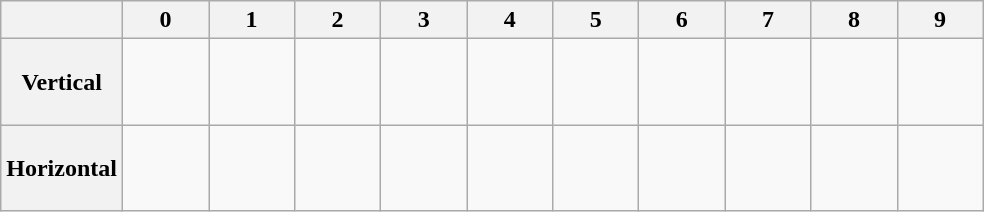<table class="wikitable" border="1" style="text-align:center">
<tr>
<th> </th>
<th style="width:50px">0</th>
<th style="width:50px">1</th>
<th style="width:50px">2</th>
<th style="width:50px">3</th>
<th style="width:50px">4</th>
<th style="width:50px">5</th>
<th style="width:50px">6</th>
<th style="width:50px">7</th>
<th style="width:50px">8</th>
<th style="width:50px">9</th>
</tr>
<tr>
<th style="height:50px">Vertical</th>
<td></td>
<td></td>
<td></td>
<td></td>
<td></td>
<td></td>
<td></td>
<td></td>
<td></td>
<td></td>
</tr>
<tr>
<th style="height:50px">Horizontal</th>
<td></td>
<td></td>
<td></td>
<td></td>
<td></td>
<td></td>
<td></td>
<td></td>
<td></td>
<td></td>
</tr>
</table>
